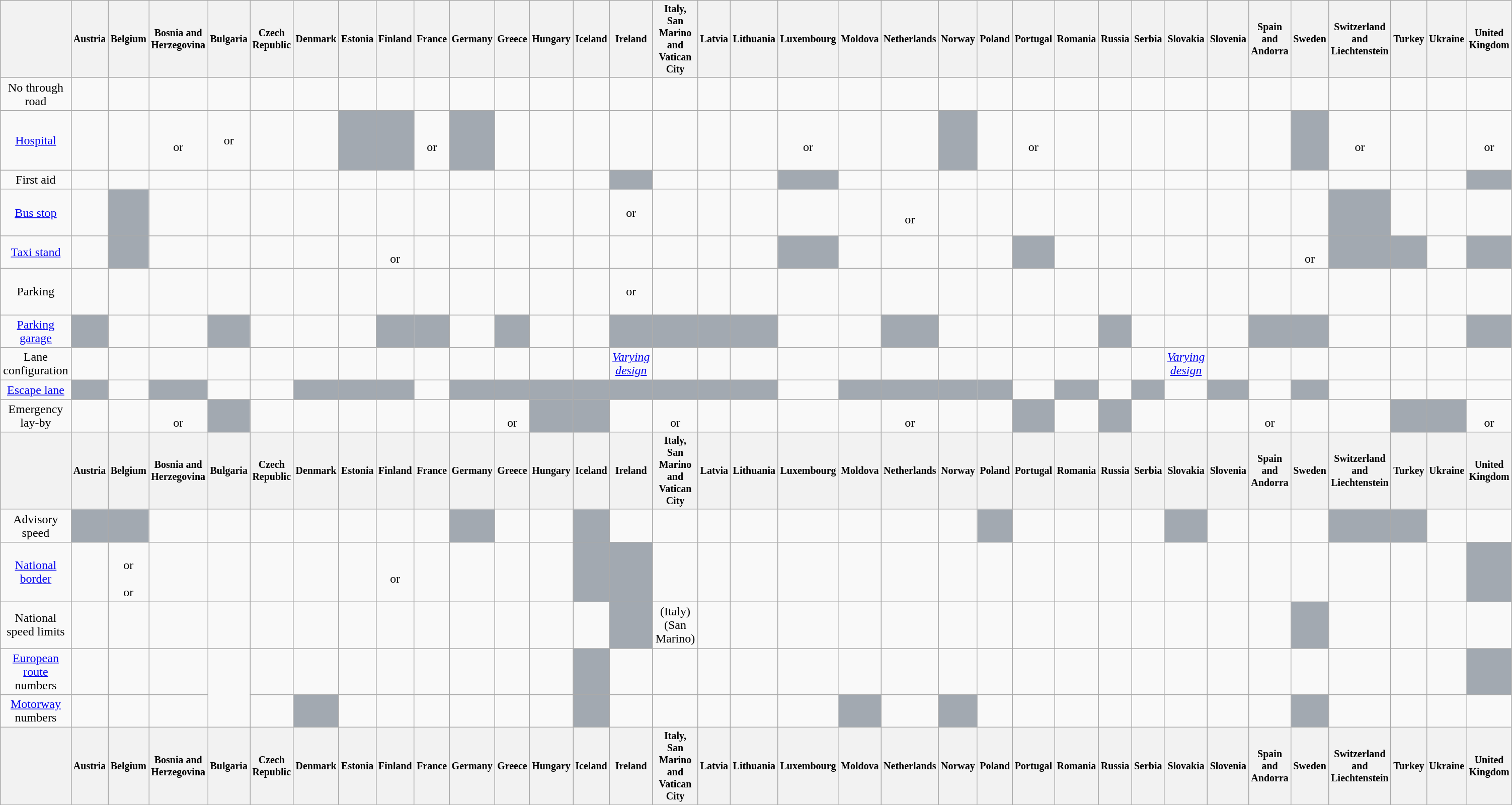<table class="wikitable" style="text-align:center;">
<tr style="font-size:smaller;">
<th width="50"></th>
<th>Austria</th>
<th>Belgium</th>
<th>Bosnia and Herzegovina</th>
<th>Bulgaria</th>
<th>Czech Republic</th>
<th>Denmark</th>
<th>Estonia</th>
<th>Finland</th>
<th>France</th>
<th>Germany</th>
<th>Greece</th>
<th>Hungary</th>
<th>Iceland</th>
<th>Ireland</th>
<th>Italy, San Marino and Vatican City</th>
<th>Latvia</th>
<th>Lithuania</th>
<th>Luxembourg</th>
<th>Moldova</th>
<th>Netherlands</th>
<th>Norway</th>
<th>Poland</th>
<th>Portugal</th>
<th>Romania</th>
<th>Russia</th>
<th>Serbia</th>
<th>Slovakia</th>
<th>Slovenia</th>
<th>Spain and Andorra</th>
<th>Sweden</th>
<th>Switzerland and Liechtenstein</th>
<th>Turkey</th>
<th>Ukraine</th>
<th>United Kingdom</th>
</tr>
<tr>
<td>No through road</td>
<td></td>
<td></td>
<td></td>
<td></td>
<td></td>
<td></td>
<td></td>
<td></td>
<td></td>
<td></td>
<td></td>
<td></td>
<td></td>
<td></td>
<td></td>
<td></td>
<td></td>
<td></td>
<td></td>
<td></td>
<td></td>
<td></td>
<td></td>
<td></td>
<td></td>
<td></td>
<td></td>
<td></td>
<td></td>
<td></td>
<td></td>
<td></td>
<td></td>
<td></td>
</tr>
<tr>
<td><a href='#'>Hospital</a></td>
<td></td>
<td></td>
<td><br>or<br></td>
<td> or </td>
<td></td>
<td></td>
<td style="background: #a2a9b1;"></td>
<td style="background: #a2a9b1;"></td>
<td><br>or<br></td>
<td style="background: #a2a9b1;"></td>
<td></td>
<td></td>
<td></td>
<td></td>
<td></td>
<td></td>
<td></td>
<td><br>or<br></td>
<td></td>
<td></td>
<td style="background: #a2a9b1;"></td>
<td></td>
<td><br>or<br></td>
<td></td>
<td></td>
<td></td>
<td></td>
<td></td>
<td></td>
<td style="background: #a2a9b1;"></td>
<td><br><br>or<br><br></td>
<td></td>
<td></td>
<td><br>or<br></td>
</tr>
<tr>
<td>First aid</td>
<td></td>
<td></td>
<td></td>
<td></td>
<td></td>
<td></td>
<td></td>
<td></td>
<td></td>
<td></td>
<td></td>
<td></td>
<td></td>
<td style="background: #a2a9b1;"></td>
<td></td>
<td></td>
<td></td>
<td style="background: #a2a9b1;"></td>
<td></td>
<td></td>
<td></td>
<td></td>
<td></td>
<td></td>
<td></td>
<td></td>
<td></td>
<td></td>
<td></td>
<td></td>
<td></td>
<td></td>
<td></td>
<td style="background: #a2a9b1;"></td>
</tr>
<tr>
<td><a href='#'>Bus stop</a></td>
<td></td>
<td style="background: #a2a9b1;"></td>
<td></td>
<td></td>
<td></td>
<td></td>
<td></td>
<td></td>
<td></td>
<td></td>
<td></td>
<td></td>
<td></td>
<td><br>or<br><br></td>
<td></td>
<td></td>
<td></td>
<td></td>
<td></td>
<td><br>or<br></td>
<td></td>
<td></td>
<td></td>
<td></td>
<td></td>
<td></td>
<td></td>
<td></td>
<td></td>
<td></td>
<td style="background: #a2a9b1;"></td>
<td></td>
<td></td>
<td></td>
</tr>
<tr>
<td><a href='#'>Taxi stand</a></td>
<td></td>
<td style="background: #a2a9b1;"></td>
<td></td>
<td></td>
<td></td>
<td></td>
<td></td>
<td><br>or<br></td>
<td></td>
<td></td>
<td></td>
<td></td>
<td></td>
<td></td>
<td></td>
<td></td>
<td></td>
<td style="background: #a2a9b1;"></td>
<td></td>
<td></td>
<td></td>
<td></td>
<td style="background: #a2a9b1;"></td>
<td></td>
<td></td>
<td></td>
<td></td>
<td></td>
<td></td>
<td><br>or<br></td>
<td style="background: #a2a9b1;"></td>
<td style="background: #a2a9b1;"></td>
<td></td>
<td style="background: #a2a9b1;"></td>
</tr>
<tr>
<td>Parking</td>
<td></td>
<td></td>
<td></td>
<td></td>
<td></td>
<td></td>
<td></td>
<td></td>
<td></td>
<td></td>
<td></td>
<td></td>
<td></td>
<td><br>or<br><br></td>
<td></td>
<td></td>
<td></td>
<td></td>
<td></td>
<td></td>
<td></td>
<td></td>
<td></td>
<td></td>
<td></td>
<td></td>
<td></td>
<td></td>
<td></td>
<td></td>
<td></td>
<td></td>
<td></td>
<td></td>
</tr>
<tr>
<td><a href='#'>Parking garage</a></td>
<td style="background: #a2a9b1;"></td>
<td></td>
<td></td>
<td style="background: #a2a9b1;"></td>
<td></td>
<td></td>
<td></td>
<td style="background: #a2a9b1;"></td>
<td style="background: #a2a9b1;"></td>
<td></td>
<td style="background: #a2a9b1;"></td>
<td></td>
<td></td>
<td style="background: #a2a9b1;"></td>
<td style="background: #a2a9b1;"></td>
<td style="background: #a2a9b1;"></td>
<td style="background: #a2a9b1;"></td>
<td></td>
<td></td>
<td style="background: #a2a9b1;"></td>
<td></td>
<td></td>
<td></td>
<td></td>
<td style="background: #a2a9b1;"></td>
<td></td>
<td></td>
<td></td>
<td style="background: #a2a9b1;"></td>
<td style="background: #a2a9b1;"></td>
<td></td>
<td></td>
<td></td>
<td style="background: #a2a9b1;"></td>
</tr>
<tr>
<td>Lane configuration</td>
<td></td>
<td></td>
<td></td>
<td></td>
<td></td>
<td></td>
<td></td>
<td></td>
<td></td>
<td></td>
<td></td>
<td></td>
<td></td>
<td><a href='#'><em>Varying design</em></a></td>
<td></td>
<td></td>
<td></td>
<td></td>
<td></td>
<td></td>
<td></td>
<td></td>
<td></td>
<td></td>
<td></td>
<td></td>
<td><a href='#'><em>Varying design</em></a></td>
<td></td>
<td></td>
<td></td>
<td></td>
<td></td>
<td></td>
<td></td>
</tr>
<tr>
<td><a href='#'>Escape lane</a></td>
<td style="background: #a2a9b1;"></td>
<td></td>
<td style="background: #a2a9b1;"></td>
<td></td>
<td></td>
<td style="background: #a2a9b1;"></td>
<td style="background: #a2a9b1;"></td>
<td style="background: #a2a9b1;"></td>
<td></td>
<td style="background: #a2a9b1;"></td>
<td style="background: #a2a9b1;"></td>
<td style="background: #a2a9b1;"></td>
<td style="background: #a2a9b1;"></td>
<td style="background: #a2a9b1;"></td>
<td style="background: #a2a9b1;"></td>
<td style="background: #a2a9b1;"></td>
<td style="background: #a2a9b1;"></td>
<td></td>
<td style="background: #a2a9b1;"></td>
<td style="background: #a2a9b1;"></td>
<td style="background: #a2a9b1;"></td>
<td style="background: #a2a9b1;"></td>
<td></td>
<td style="background: #a2a9b1;"></td>
<td></td>
<td style="background: #a2a9b1;"></td>
<td></td>
<td style="background: #a2a9b1;"></td>
<td></td>
<td style="background: #a2a9b1;"></td>
<td></td>
<td></td>
<td></td>
<td></td>
</tr>
<tr>
<td>Emergency lay-by</td>
<td></td>
<td></td>
<td><br>or<br></td>
<td style="background: #a2a9b1;"></td>
<td></td>
<td></td>
<td></td>
<td></td>
<td></td>
<td></td>
<td><br>or<br></td>
<td style="background: #a2a9b1;"></td>
<td style="background: #a2a9b1;"></td>
<td></td>
<td><br>or<br></td>
<td></td>
<td></td>
<td></td>
<td></td>
<td><br>or<br></td>
<td></td>
<td></td>
<td style="background: #a2a9b1;"></td>
<td></td>
<td style="background: #a2a9b1;"></td>
<td></td>
<td></td>
<td></td>
<td><br>or<br></td>
<td></td>
<td></td>
<td style="background: #a2a9b1;"></td>
<td style="background: #a2a9b1;"></td>
<td><br>or<br></td>
</tr>
<tr style="font-size:smaller;">
<th width="50"></th>
<th>Austria</th>
<th>Belgium</th>
<th>Bosnia and Herzegovina</th>
<th>Bulgaria</th>
<th>Czech Republic</th>
<th>Denmark</th>
<th>Estonia</th>
<th>Finland</th>
<th>France</th>
<th>Germany</th>
<th>Greece</th>
<th>Hungary</th>
<th>Iceland</th>
<th>Ireland</th>
<th>Italy, San Marino and Vatican City</th>
<th>Latvia</th>
<th>Lithuania</th>
<th>Luxembourg</th>
<th>Moldova</th>
<th>Netherlands</th>
<th>Norway</th>
<th>Poland</th>
<th>Portugal</th>
<th>Romania</th>
<th>Russia</th>
<th>Serbia</th>
<th>Slovakia</th>
<th>Slovenia</th>
<th>Spain and Andorra</th>
<th>Sweden</th>
<th>Switzerland and Liechtenstein</th>
<th>Turkey</th>
<th>Ukraine</th>
<th>United Kingdom</th>
</tr>
<tr>
<td>Advisory speed</td>
<td style="background: #a2a9b1;"></td>
<td style="background: #a2a9b1;"></td>
<td></td>
<td></td>
<td></td>
<td></td>
<td></td>
<td></td>
<td></td>
<td style="background: #a2a9b1;"></td>
<td></td>
<td></td>
<td style="background: #a2a9b1;"></td>
<td></td>
<td></td>
<td></td>
<td></td>
<td></td>
<td></td>
<td></td>
<td></td>
<td style="background: #a2a9b1;"></td>
<td></td>
<td></td>
<td></td>
<td></td>
<td style="background: #a2a9b1;"></td>
<td></td>
<td></td>
<td></td>
<td style="background: #a2a9b1;"></td>
<td style="background: #a2a9b1;"></td>
<td></td>
<td></td>
</tr>
<tr>
<td><a href='#'>National border</a></td>
<td></td>
<td><br>or<br><br>or<br></td>
<td></td>
<td></td>
<td></td>
<td></td>
<td></td>
<td><br>or<br></td>
<td></td>
<td></td>
<td></td>
<td></td>
<td style="background: #a2a9b1;"></td>
<td style="background: #a2a9b1;"></td>
<td></td>
<td></td>
<td></td>
<td></td>
<td></td>
<td></td>
<td></td>
<td></td>
<td></td>
<td></td>
<td></td>
<td></td>
<td></td>
<td></td>
<td></td>
<td></td>
<td></td>
<td></td>
<td></td>
<td style="background: #a2a9b1;"></td>
</tr>
<tr>
<td>National speed limits</td>
<td></td>
<td></td>
<td></td>
<td></td>
<td></td>
<td></td>
<td></td>
<td></td>
<td></td>
<td></td>
<td></td>
<td></td>
<td></td>
<td style="background: #a2a9b1;"></td>
<td>(Italy)<br>(San Marino)</td>
<td></td>
<td></td>
<td></td>
<td></td>
<td></td>
<td></td>
<td></td>
<td></td>
<td></td>
<td></td>
<td></td>
<td></td>
<td></td>
<td></td>
<td style="background: #a2a9b1;"></td>
<td></td>
<td></td>
<td></td>
<td></td>
</tr>
<tr>
<td><a href='#'>European route</a> numbers</td>
<td></td>
<td></td>
<td></td>
<td rowspan="2"></td>
<td></td>
<td></td>
<td></td>
<td></td>
<td></td>
<td></td>
<td></td>
<td></td>
<td style="background: #a2a9b1;"></td>
<td></td>
<td></td>
<td></td>
<td></td>
<td></td>
<td></td>
<td></td>
<td></td>
<td></td>
<td></td>
<td></td>
<td></td>
<td></td>
<td></td>
<td></td>
<td></td>
<td></td>
<td></td>
<td></td>
<td></td>
<td style="background: #a2a9b1;"></td>
</tr>
<tr>
<td><a href='#'>Motorway</a> numbers</td>
<td></td>
<td></td>
<td></td>
<td></td>
<td style="background: #a2a9b1;"></td>
<td></td>
<td></td>
<td></td>
<td></td>
<td></td>
<td></td>
<td style="background: #a2a9b1;"></td>
<td></td>
<td></td>
<td></td>
<td></td>
<td></td>
<td style="background: #a2a9b1;"></td>
<td></td>
<td style="background: #a2a9b1;"></td>
<td></td>
<td></td>
<td></td>
<td></td>
<td></td>
<td></td>
<td></td>
<td></td>
<td style="background: #a2a9b1;"></td>
<td></td>
<td></td>
<td></td>
<td></td>
</tr>
<tr style="font-size:smaller;">
<th width="50"></th>
<th>Austria</th>
<th>Belgium</th>
<th>Bosnia and Herzegovina</th>
<th>Bulgaria</th>
<th>Czech Republic</th>
<th>Denmark</th>
<th>Estonia</th>
<th>Finland</th>
<th>France</th>
<th>Germany</th>
<th>Greece</th>
<th>Hungary</th>
<th>Iceland</th>
<th>Ireland</th>
<th>Italy, San Marino and Vatican City</th>
<th>Latvia</th>
<th>Lithuania</th>
<th>Luxembourg</th>
<th>Moldova</th>
<th>Netherlands</th>
<th>Norway</th>
<th>Poland</th>
<th>Portugal</th>
<th>Romania</th>
<th>Russia</th>
<th>Serbia</th>
<th>Slovakia</th>
<th>Slovenia</th>
<th>Spain and Andorra</th>
<th>Sweden</th>
<th>Switzerland and Liechtenstein</th>
<th>Turkey</th>
<th>Ukraine</th>
<th>United Kingdom</th>
</tr>
</table>
